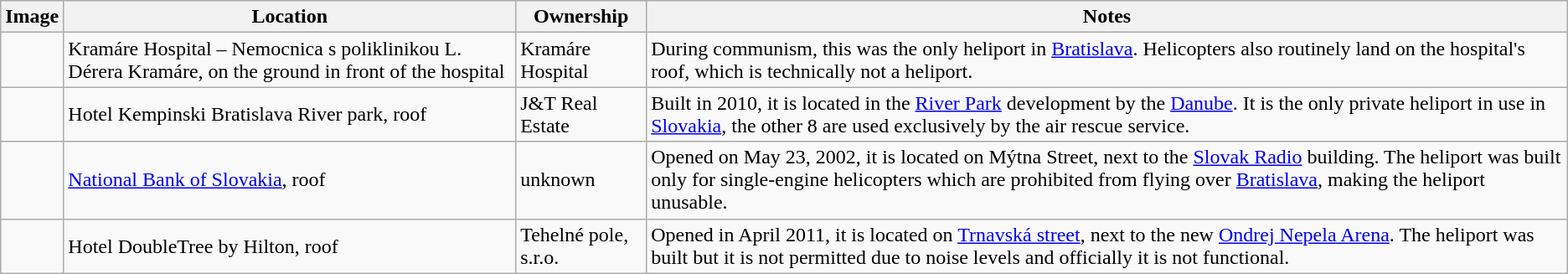<table class="wikitable sortable">
<tr>
<th>Image</th>
<th>Location</th>
<th>Ownership</th>
<th>Notes</th>
</tr>
<tr>
<td></td>
<td>Kramáre Hospital – Nemocnica s poliklinikou L. Dérera Kramáre, on the ground in front of the hospital</td>
<td>Kramáre Hospital</td>
<td>During communism, this was the only heliport in <a href='#'>Bratislava</a>. Helicopters also routinely land on the hospital's roof, which is technically not a heliport.</td>
</tr>
<tr>
<td></td>
<td>Hotel Kempinski Bratislava River park, roof</td>
<td>J&T Real Estate</td>
<td>Built in 2010, it is located in the <a href='#'>River Park</a> development by the <a href='#'>Danube</a>. It is the only private heliport in use in <a href='#'>Slovakia</a>, the other 8 are used exclusively by the air rescue service.</td>
</tr>
<tr>
<td></td>
<td><a href='#'>National Bank of Slovakia</a>, roof</td>
<td>unknown</td>
<td>Opened on May 23, 2002, it is located on Mýtna Street, next to the <a href='#'>Slovak Radio</a> building. The heliport was built only for single-engine helicopters which are prohibited from flying over <a href='#'>Bratislava</a>, making the heliport unusable.</td>
</tr>
<tr>
<td></td>
<td>Hotel DoubleTree by Hilton, roof</td>
<td>Tehelné pole, s.r.o.</td>
<td>Opened in April 2011, it is located on <a href='#'>Trnavská street</a>, next to the new <a href='#'>Ondrej Nepela Arena</a>. The heliport was built but it is not permitted due to noise levels and officially it is not functional.</td>
</tr>
</table>
